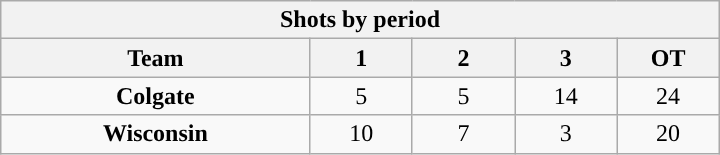<table class="wikitable" style="width:30em; text-align:right;">
<tr>
<th colspan=5>Shots by period</th>
</tr>
<tr>
<th style="width:10em;">Team</th>
<th style="width:3em;">1</th>
<th style="width:3em;">2</th>
<th style="width:3em;">3</th>
<th style="width:3em;">OT</th>
</tr>
<tr>
<td align=center><strong>Colgate</strong></td>
<td align=center>5</td>
<td align=center>5</td>
<td align=center>14</td>
<td align=center>24</td>
</tr>
<tr>
<td align=center><strong>Wisconsin</strong></td>
<td align=center>10</td>
<td align=center>7</td>
<td align=center>3</td>
<td align=center>20</td>
</tr>
</table>
